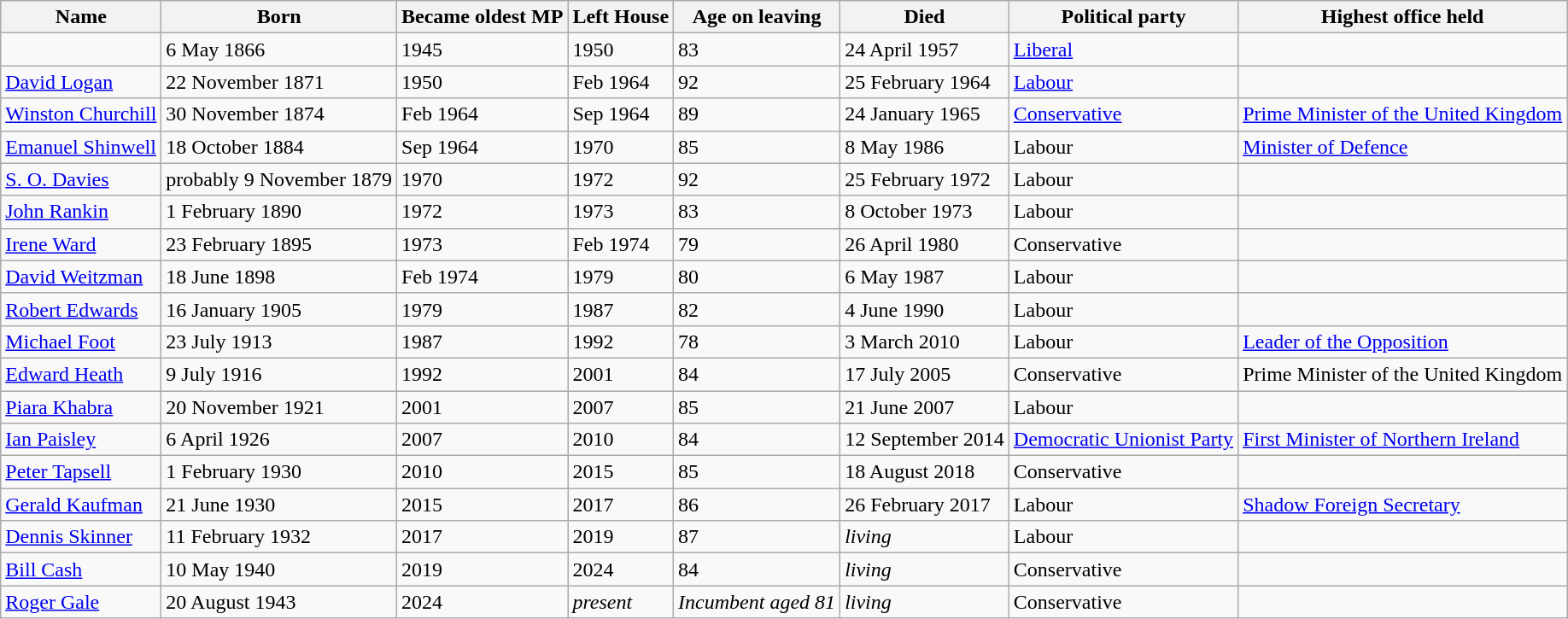<table class="wikitable sortable">
<tr>
<th>Name</th>
<th>Born</th>
<th>Became oldest MP</th>
<th>Left House</th>
<th>Age on leaving</th>
<th>Died</th>
<th>Political party</th>
<th>Highest office held</th>
</tr>
<tr>
<td></td>
<td>6 May 1866</td>
<td>1945</td>
<td>1950</td>
<td>83 </td>
<td>24 April 1957</td>
<td><a href='#'>Liberal</a></td>
<td></td>
</tr>
<tr>
<td><a href='#'>David Logan</a></td>
<td>22 November 1871</td>
<td>1950</td>
<td>Feb 1964</td>
<td>92 </td>
<td>25 February 1964</td>
<td><a href='#'>Labour</a></td>
<td></td>
</tr>
<tr>
<td><a href='#'>Winston Churchill</a> </td>
<td>30 November 1874</td>
<td>Feb 1964</td>
<td>Sep 1964</td>
<td>89 </td>
<td>24 January 1965</td>
<td><a href='#'>Conservative</a></td>
<td><a href='#'>Prime Minister of the United Kingdom</a></td>
</tr>
<tr>
<td><a href='#'>Emanuel Shinwell</a></td>
<td>18 October 1884</td>
<td>Sep 1964</td>
<td>1970</td>
<td>85 </td>
<td>8 May 1986</td>
<td>Labour</td>
<td><a href='#'>Minister of Defence</a></td>
</tr>
<tr>
<td><a href='#'>S. O. Davies</a></td>
<td>probably 9 November 1879</td>
<td>1970</td>
<td>1972</td>
<td>92 </td>
<td>25 February 1972</td>
<td>Labour</td>
<td></td>
</tr>
<tr>
<td><a href='#'>John Rankin</a></td>
<td>1 February 1890</td>
<td>1972</td>
<td>1973</td>
<td>83 </td>
<td>8 October 1973</td>
<td>Labour</td>
<td></td>
</tr>
<tr>
<td><a href='#'>Irene Ward</a></td>
<td>23 February 1895</td>
<td>1973</td>
<td>Feb 1974</td>
<td>79 </td>
<td>26 April 1980</td>
<td>Conservative</td>
<td></td>
</tr>
<tr>
<td><a href='#'>David Weitzman</a></td>
<td>18 June 1898</td>
<td>Feb 1974</td>
<td>1979</td>
<td>80 </td>
<td>6 May 1987</td>
<td>Labour</td>
<td></td>
</tr>
<tr>
<td><a href='#'>Robert Edwards</a></td>
<td>16 January 1905</td>
<td>1979</td>
<td>1987</td>
<td>82 </td>
<td>4 June 1990</td>
<td>Labour</td>
<td></td>
</tr>
<tr>
<td><a href='#'>Michael Foot</a></td>
<td>23 July 1913</td>
<td>1987</td>
<td>1992</td>
<td>78 </td>
<td>3 March 2010</td>
<td>Labour</td>
<td><a href='#'>Leader of the Opposition</a></td>
</tr>
<tr>
<td><a href='#'>Edward Heath</a> </td>
<td>9 July 1916</td>
<td>1992</td>
<td>2001</td>
<td>84 </td>
<td>17 July 2005</td>
<td>Conservative</td>
<td>Prime Minister of the United Kingdom</td>
</tr>
<tr>
<td><a href='#'>Piara Khabra</a></td>
<td>20 November 1921</td>
<td>2001</td>
<td>2007</td>
<td>85 </td>
<td>21 June 2007</td>
<td>Labour</td>
<td></td>
</tr>
<tr>
<td><a href='#'>Ian Paisley</a></td>
<td>6 April 1926</td>
<td>2007</td>
<td>2010</td>
<td>84 </td>
<td>12 September 2014</td>
<td><a href='#'>Democratic Unionist Party</a></td>
<td><a href='#'>First Minister of Northern Ireland</a></td>
</tr>
<tr>
<td><a href='#'>Peter Tapsell</a> </td>
<td>1 February 1930</td>
<td>2010</td>
<td>2015</td>
<td>85 </td>
<td>18 August 2018</td>
<td>Conservative</td>
<td></td>
</tr>
<tr>
<td><a href='#'>Gerald Kaufman</a> </td>
<td>21 June 1930</td>
<td>2015</td>
<td>2017</td>
<td>86 </td>
<td>26 February 2017</td>
<td>Labour</td>
<td><a href='#'>Shadow Foreign Secretary</a></td>
</tr>
<tr>
<td><a href='#'>Dennis Skinner</a></td>
<td>11 February 1932</td>
<td>2017</td>
<td>2019</td>
<td>87 </td>
<td><em>living</em></td>
<td>Labour</td>
<td></td>
</tr>
<tr>
<td><a href='#'>Bill Cash</a></td>
<td>10 May 1940</td>
<td>2019</td>
<td>2024</td>
<td>84 </td>
<td><em>living</em></td>
<td>Conservative</td>
<td></td>
</tr>
<tr>
<td><a href='#'>Roger Gale</a></td>
<td>20 August 1943</td>
<td>2024</td>
<td><em>present</em></td>
<td><em>Incumbent aged 81</em></td>
<td><em>living</em></td>
<td>Conservative</td>
<td></td>
</tr>
</table>
